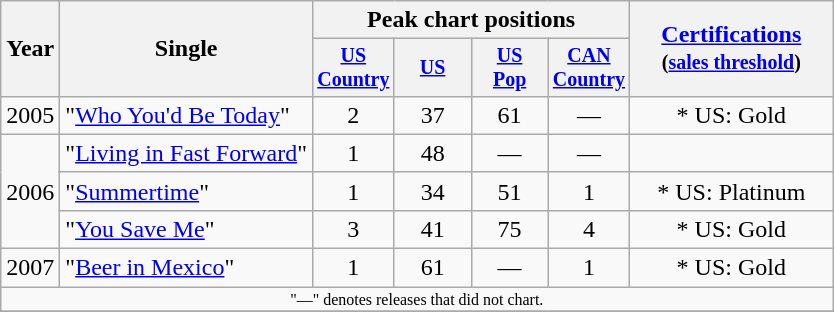<table class="wikitable" style="text-align:center;">
<tr>
<th rowspan="2">Year</th>
<th rowspan="2">Single</th>
<th colspan="4">Peak chart positions</th>
<th rowspan="2" style="width:8em;"><a href='#'>Certifications</a><br><small>(<a href='#'>sales threshold</a>)</small></th>
</tr>
<tr style="font-size:smaller;">
<th width="45"><a href='#'>US Country</a><br></th>
<th width="45"><a href='#'>US</a><br></th>
<th width="45"><a href='#'>US<br>Pop</a></th>
<th width="45"><a href='#'>CAN Country</a><br></th>
</tr>
<tr>
<td>2005</td>
<td align="left">"<a href='#'>Who You'd Be Today</a>"</td>
<td>2</td>
<td>37</td>
<td>61</td>
<td>—</td>
<td>* US: Gold</td>
</tr>
<tr>
<td rowspan="3">2006</td>
<td align="left">"<a href='#'>Living in Fast Forward</a>"</td>
<td>1</td>
<td>48</td>
<td>—</td>
<td>—</td>
<td></td>
</tr>
<tr>
<td align="left">"<a href='#'>Summertime</a>"</td>
<td>1</td>
<td>34</td>
<td>51</td>
<td>1</td>
<td>* US: Platinum</td>
</tr>
<tr>
<td align="left">"<a href='#'>You Save Me</a>"</td>
<td>3</td>
<td>41</td>
<td>75</td>
<td>4</td>
<td>* US: Gold</td>
</tr>
<tr>
<td>2007</td>
<td align="left">"<a href='#'>Beer in Mexico</a>"</td>
<td>1</td>
<td>61</td>
<td>—</td>
<td>1</td>
<td>* US: Gold</td>
</tr>
<tr>
<td colspan="7" style="font-size:8pt">"—" denotes releases that did not chart.</td>
</tr>
<tr>
</tr>
</table>
